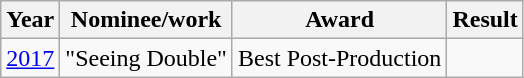<table class="wikitable">
<tr>
<th>Year</th>
<th>Nominee/work</th>
<th>Award</th>
<th>Result</th>
</tr>
<tr>
<td><a href='#'>2017</a></td>
<td>"Seeing Double"<br></td>
<td>Best Post-Production</td>
<td></td>
</tr>
</table>
